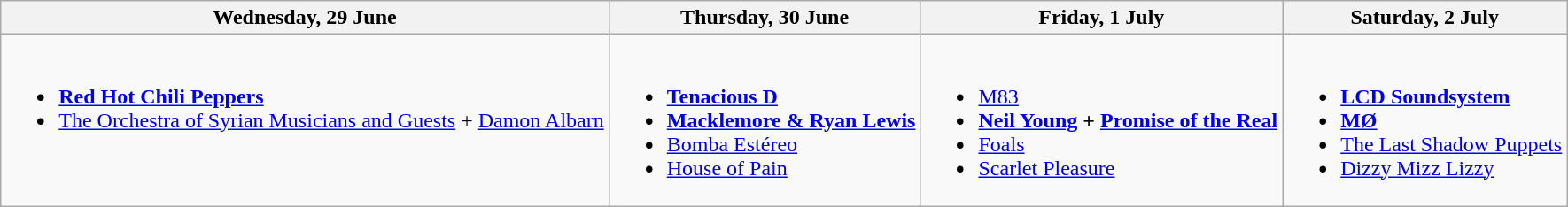<table class="wikitable">
<tr>
<th>Wednesday, 29 June</th>
<th>Thursday, 30 June</th>
<th>Friday, 1 July</th>
<th>Saturday, 2 July</th>
</tr>
<tr valign="top">
<td><br><ul><li><strong><a href='#'>Red Hot Chili Peppers</a></strong></li><li><a href='#'>The Orchestra of Syrian Musicians and Guests</a> + <a href='#'>Damon Albarn</a></li></ul></td>
<td><br><ul><li><strong><a href='#'>Tenacious D</a></strong></li><li><strong><a href='#'>Macklemore & Ryan Lewis</a></strong></li><li><a href='#'>Bomba Estéreo</a></li><li><a href='#'>House of Pain</a></li></ul></td>
<td><br><ul><li><a href='#'>M83</a></li><li><strong><a href='#'>Neil Young</a> + <a href='#'>Promise of the Real</a></strong></li><li><a href='#'>Foals</a></li><li><a href='#'>Scarlet Pleasure</a></li></ul></td>
<td><br><ul><li><strong><a href='#'>LCD Soundsystem</a></strong></li><li><strong><a href='#'>MØ</a></strong></li><li><a href='#'>The Last Shadow Puppets</a></li><li><a href='#'>Dizzy Mizz Lizzy</a></li></ul></td>
</tr>
</table>
